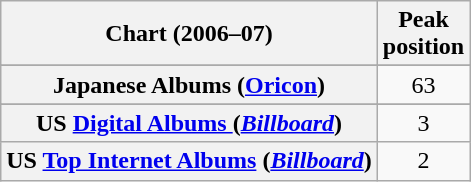<table class="wikitable sortable plainrowheaders" style="text-align:center">
<tr>
<th scope="col">Chart (2006–07)</th>
<th scope="col">Peak<br>position</th>
</tr>
<tr>
</tr>
<tr>
</tr>
<tr>
</tr>
<tr>
<th scope="row">Japanese Albums (<a href='#'>Oricon</a>)</th>
<td align="center">63</td>
</tr>
<tr>
</tr>
<tr>
</tr>
<tr>
</tr>
<tr>
<th scope="row">US <a href='#'>Digital Albums </a>(<em><a href='#'>Billboard</a></em>)</th>
<td align="center">3</td>
</tr>
<tr>
<th scope="row">US <a href='#'>Top Internet Albums</a> (<em><a href='#'>Billboard</a></em>)</th>
<td>2</td>
</tr>
</table>
